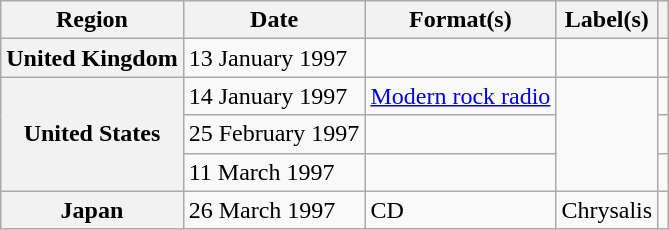<table class="wikitable plainrowheaders">
<tr>
<th scope="col">Region</th>
<th scope="col">Date</th>
<th scope="col">Format(s)</th>
<th scope="col">Label(s)</th>
<th scope="col"></th>
</tr>
<tr>
<th scope="row">United Kingdom</th>
<td>13 January 1997</td>
<td></td>
<td></td>
<td></td>
</tr>
<tr>
<th scope="row" rowspan="3">United States</th>
<td>14 January 1997</td>
<td><a href='#'>Modern rock radio</a></td>
<td rowspan="3"></td>
<td></td>
</tr>
<tr>
<td>25 February 1997</td>
<td></td>
<td></td>
</tr>
<tr>
<td>11 March 1997</td>
<td></td>
<td></td>
</tr>
<tr>
<th scope="row">Japan</th>
<td>26 March 1997</td>
<td>CD</td>
<td>Chrysalis</td>
<td></td>
</tr>
</table>
